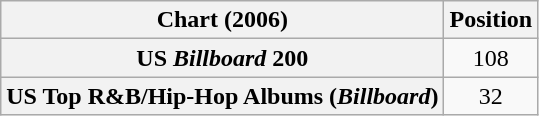<table class="wikitable sortable plainrowheaders" style="text-align:center">
<tr>
<th scope="col">Chart (2006)</th>
<th scope="col">Position</th>
</tr>
<tr>
<th scope="row">US <em>Billboard</em> 200</th>
<td>108</td>
</tr>
<tr>
<th scope="row">US Top R&B/Hip-Hop Albums (<em>Billboard</em>)</th>
<td>32</td>
</tr>
</table>
